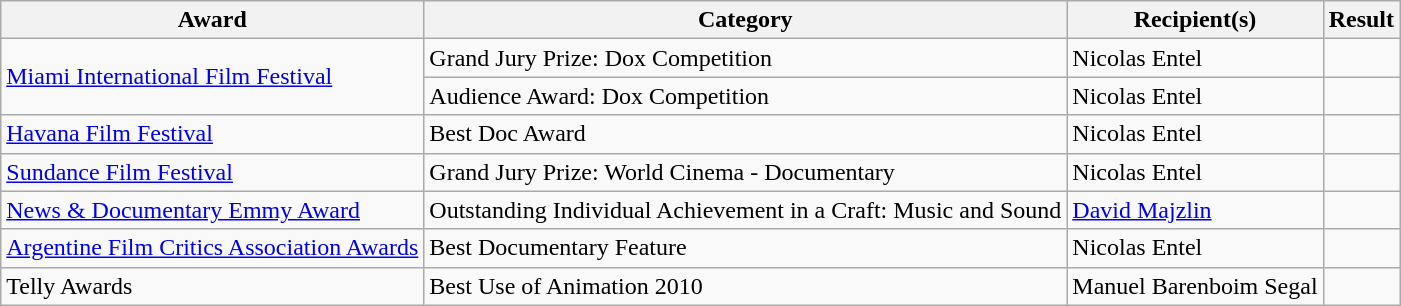<table class="wikitable">
<tr>
<th>Award</th>
<th>Category</th>
<th>Recipient(s)</th>
<th>Result</th>
</tr>
<tr>
<td rowspan=2><a href='#'>Miami International Film Festival</a></td>
<td>Grand Jury Prize: Dox Competition</td>
<td>Nicolas Entel</td>
<td></td>
</tr>
<tr>
<td>Audience Award: Dox Competition</td>
<td>Nicolas Entel</td>
<td></td>
</tr>
<tr>
<td><a href='#'>Havana Film Festival</a></td>
<td>Best Doc Award</td>
<td>Nicolas Entel</td>
<td></td>
</tr>
<tr>
<td><a href='#'>Sundance Film Festival</a></td>
<td>Grand Jury Prize: World Cinema - Documentary</td>
<td>Nicolas Entel</td>
<td></td>
</tr>
<tr>
<td><a href='#'>News & Documentary Emmy Award</a></td>
<td>Outstanding Individual Achievement in a Craft: Music and Sound</td>
<td><a href='#'>David Majzlin</a></td>
<td></td>
</tr>
<tr>
<td><a href='#'>Argentine Film Critics Association Awards</a></td>
<td>Best Documentary Feature</td>
<td>Nicolas Entel</td>
<td></td>
</tr>
<tr>
<td>Telly Awards</td>
<td>Best Use of Animation 2010</td>
<td>Manuel Barenboim Segal</td>
<td></td>
</tr>
</table>
